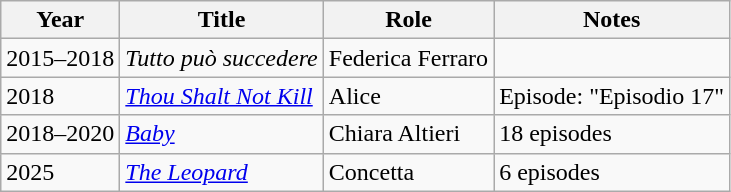<table class="wikitable">
<tr>
<th>Year</th>
<th>Title</th>
<th>Role</th>
<th>Notes</th>
</tr>
<tr>
<td>2015–2018</td>
<td><em>Tutto può succedere</em></td>
<td>Federica Ferraro</td>
<td></td>
</tr>
<tr>
<td>2018</td>
<td><em><a href='#'>Thou Shalt Not Kill</a></em></td>
<td>Alice</td>
<td>Episode: "Episodio 17"</td>
</tr>
<tr>
<td>2018–2020</td>
<td><em><a href='#'>Baby</a></em></td>
<td>Chiara Altieri</td>
<td>18 episodes</td>
</tr>
<tr>
<td>2025</td>
<td><em><a href='#'>The Leopard</a></em></td>
<td>Concetta</td>
<td>6 episodes</td>
</tr>
</table>
